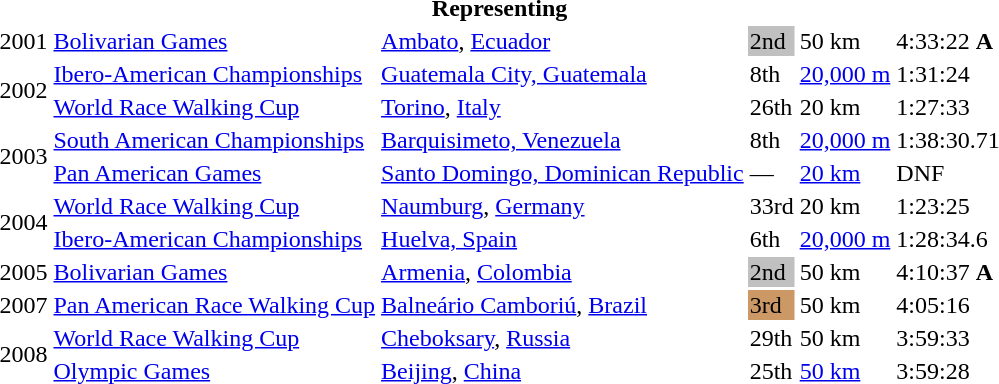<table>
<tr>
<th colspan="6">Representing </th>
</tr>
<tr>
<td>2001</td>
<td><a href='#'>Bolivarian Games</a></td>
<td><a href='#'>Ambato</a>, <a href='#'>Ecuador</a></td>
<td bgcolor=silver>2nd</td>
<td>50 km</td>
<td>4:33:22 <strong>A</strong></td>
</tr>
<tr>
<td rowspan=2>2002</td>
<td><a href='#'>Ibero-American Championships</a></td>
<td><a href='#'>Guatemala City, Guatemala</a></td>
<td>8th</td>
<td><a href='#'>20,000 m</a></td>
<td>1:31:24</td>
</tr>
<tr>
<td><a href='#'>World Race Walking Cup</a></td>
<td><a href='#'>Torino</a>, <a href='#'>Italy</a></td>
<td>26th</td>
<td>20 km</td>
<td>1:27:33</td>
</tr>
<tr>
<td rowspan=2>2003</td>
<td><a href='#'>South American Championships</a></td>
<td><a href='#'>Barquisimeto, Venezuela</a></td>
<td>8th</td>
<td><a href='#'>20,000 m</a></td>
<td>1:38:30.71</td>
</tr>
<tr>
<td><a href='#'>Pan American Games</a></td>
<td><a href='#'>Santo Domingo, Dominican Republic</a></td>
<td>—</td>
<td><a href='#'>20 km</a></td>
<td>DNF</td>
</tr>
<tr>
<td rowspan=2>2004</td>
<td><a href='#'>World Race Walking Cup</a></td>
<td><a href='#'>Naumburg</a>, <a href='#'>Germany</a></td>
<td>33rd</td>
<td>20 km</td>
<td>1:23:25</td>
</tr>
<tr>
<td><a href='#'>Ibero-American Championships</a></td>
<td><a href='#'>Huelva, Spain</a></td>
<td>6th</td>
<td><a href='#'>20,000 m</a></td>
<td>1:28:34.6</td>
</tr>
<tr>
<td>2005</td>
<td><a href='#'>Bolivarian Games</a></td>
<td><a href='#'>Armenia</a>, <a href='#'>Colombia</a></td>
<td bgcolor=silver>2nd</td>
<td>50 km</td>
<td>4:10:37 <strong>A</strong></td>
</tr>
<tr>
<td>2007</td>
<td><a href='#'>Pan American Race Walking Cup</a></td>
<td><a href='#'>Balneário Camboriú</a>, <a href='#'>Brazil</a></td>
<td bgcolor="cc9966">3rd</td>
<td>50 km</td>
<td>4:05:16</td>
</tr>
<tr>
<td rowspan=2>2008</td>
<td><a href='#'>World Race Walking Cup</a></td>
<td><a href='#'>Cheboksary</a>, <a href='#'>Russia</a></td>
<td>29th</td>
<td>50 km</td>
<td>3:59:33</td>
</tr>
<tr>
<td><a href='#'>Olympic Games</a></td>
<td><a href='#'>Beijing</a>, <a href='#'>China</a></td>
<td>25th</td>
<td><a href='#'>50 km</a></td>
<td>3:59:28</td>
</tr>
</table>
